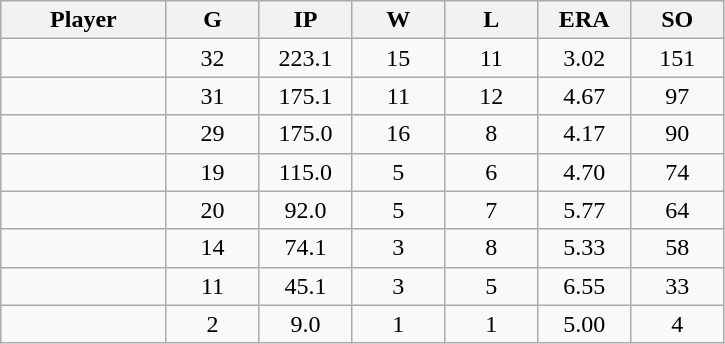<table class="wikitable sortable">
<tr>
<th bgcolor="#DDDDFF" width="16%">Player</th>
<th bgcolor="#DDDDFF" width="9%">G</th>
<th bgcolor="#DDDDFF" width="9%">IP</th>
<th bgcolor="#DDDDFF" width="9%">W</th>
<th bgcolor="#DDDDFF" width="9%">L</th>
<th bgcolor="#DDDDFF" width="9%">ERA</th>
<th bgcolor="#DDDDFF" width="9%">SO</th>
</tr>
<tr align="center">
<td></td>
<td>32</td>
<td>223.1</td>
<td>15</td>
<td>11</td>
<td>3.02</td>
<td>151</td>
</tr>
<tr align="center">
<td></td>
<td>31</td>
<td>175.1</td>
<td>11</td>
<td>12</td>
<td>4.67</td>
<td>97</td>
</tr>
<tr align="center">
<td></td>
<td>29</td>
<td>175.0</td>
<td>16</td>
<td>8</td>
<td>4.17</td>
<td>90</td>
</tr>
<tr align="center">
<td></td>
<td>19</td>
<td>115.0</td>
<td>5</td>
<td>6</td>
<td>4.70</td>
<td>74</td>
</tr>
<tr align="center">
<td></td>
<td>20</td>
<td>92.0</td>
<td>5</td>
<td>7</td>
<td>5.77</td>
<td>64</td>
</tr>
<tr align="center">
<td></td>
<td>14</td>
<td>74.1</td>
<td>3</td>
<td>8</td>
<td>5.33</td>
<td>58</td>
</tr>
<tr align="center">
<td></td>
<td>11</td>
<td>45.1</td>
<td>3</td>
<td>5</td>
<td>6.55</td>
<td>33</td>
</tr>
<tr align="center">
<td></td>
<td>2</td>
<td>9.0</td>
<td>1</td>
<td>1</td>
<td>5.00</td>
<td>4</td>
</tr>
</table>
